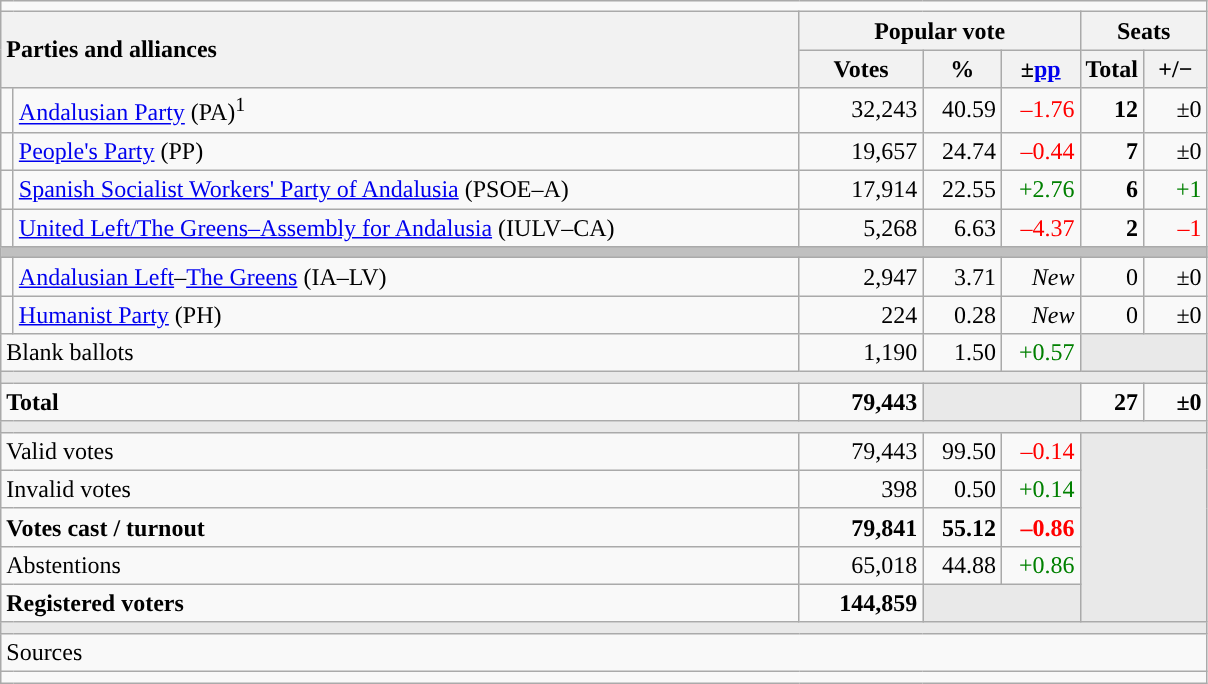<table class="wikitable" style="text-align:right;">
<tr>
<td colspan="7"></td>
</tr>
<tr>
<th style="text-align:left;" rowspan="2" colspan="2" width="525">Parties and alliances</th>
<th colspan="3">Popular vote</th>
<th colspan="2">Seats</th>
</tr>
<tr>
<th width="75">Votes</th>
<th width="45">%</th>
<th width="45">±<a href='#'>pp</a></th>
<th width="35">Total</th>
<th width="35">+/−</th>
</tr>
<tr>
<td width="1" style="color:inherit;background:"></td>
<td align="left"><a href='#'>Andalusian Party</a> (PA)<sup>1</sup></td>
<td>32,243</td>
<td>40.59</td>
<td style="color:red;">–1.76</td>
<td><strong>12</strong></td>
<td>±0</td>
</tr>
<tr>
<td style="color:inherit;background:"></td>
<td align="left"><a href='#'>People's Party</a> (PP)</td>
<td>19,657</td>
<td>24.74</td>
<td style="color:red;">–0.44</td>
<td><strong>7</strong></td>
<td>±0</td>
</tr>
<tr>
<td style="color:inherit;background:"></td>
<td align="left"><a href='#'>Spanish Socialist Workers' Party of Andalusia</a> (PSOE–A)</td>
<td>17,914</td>
<td>22.55</td>
<td style="color:green;">+2.76</td>
<td><strong>6</strong></td>
<td style="color:green;">+1</td>
</tr>
<tr>
<td style="color:inherit;background:"></td>
<td align="left"><a href='#'>United Left/The Greens–Assembly for Andalusia</a> (IULV–CA)</td>
<td>5,268</td>
<td>6.63</td>
<td style="color:red;">–4.37</td>
<td><strong>2</strong></td>
<td style="color:red;">–1</td>
</tr>
<tr>
<td colspan="7" bgcolor="#C0C0C0"></td>
</tr>
<tr>
<td style="color:inherit;background:"></td>
<td align="left"><a href='#'>Andalusian Left</a>–<a href='#'>The Greens</a> (IA–LV)</td>
<td>2,947</td>
<td>3.71</td>
<td><em>New</em></td>
<td>0</td>
<td>±0</td>
</tr>
<tr>
<td style="color:inherit;background:"></td>
<td align="left"><a href='#'>Humanist Party</a> (PH)</td>
<td>224</td>
<td>0.28</td>
<td><em>New</em></td>
<td>0</td>
<td>±0</td>
</tr>
<tr>
<td align="left" colspan="2">Blank ballots</td>
<td>1,190</td>
<td>1.50</td>
<td style="color:green;">+0.57</td>
<td bgcolor="#E9E9E9" colspan="2"></td>
</tr>
<tr>
<td colspan="7" bgcolor="#E9E9E9"></td>
</tr>
<tr style="font-weight:bold;">
<td align="left" colspan="2">Total</td>
<td>79,443</td>
<td bgcolor="#E9E9E9" colspan="2"></td>
<td>27</td>
<td>±0</td>
</tr>
<tr>
<td colspan="7" bgcolor="#E9E9E9"></td>
</tr>
<tr>
<td align="left" colspan="2">Valid votes</td>
<td>79,443</td>
<td>99.50</td>
<td style="color:red;">–0.14</td>
<td bgcolor="#E9E9E9" colspan="2" rowspan="5"></td>
</tr>
<tr>
<td align="left" colspan="2">Invalid votes</td>
<td>398</td>
<td>0.50</td>
<td style="color:green;">+0.14</td>
</tr>
<tr style="font-weight:bold;">
<td align="left" colspan="2">Votes cast / turnout</td>
<td>79,841</td>
<td>55.12</td>
<td style="color:red;">–0.86</td>
</tr>
<tr>
<td align="left" colspan="2">Abstentions</td>
<td>65,018</td>
<td>44.88</td>
<td style="color:green;">+0.86</td>
</tr>
<tr style="font-weight:bold;">
<td align="left" colspan="2">Registered voters</td>
<td>144,859</td>
<td bgcolor="#E9E9E9" colspan="2"></td>
</tr>
<tr>
<td colspan="7" bgcolor="#E9E9E9"></td>
</tr>
<tr>
<td align="left" colspan="7">Sources</td>
</tr>
<tr>
<td colspan="7" style="text-align:left; max-width:790px;"></td>
</tr>
</table>
